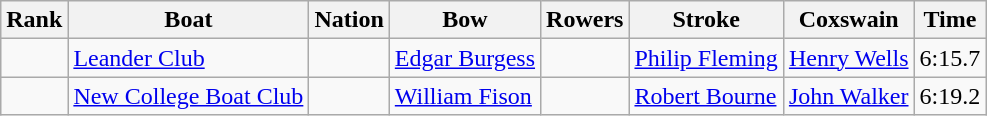<table class="wikitable sortable" style="text-align:center">
<tr>
<th>Rank</th>
<th>Boat</th>
<th>Nation</th>
<th>Bow</th>
<th>Rowers</th>
<th>Stroke</th>
<th>Coxswain</th>
<th>Time</th>
</tr>
<tr>
<td></td>
<td align=left><a href='#'>Leander Club</a></td>
<td align=left></td>
<td align=left><a href='#'>Edgar Burgess</a></td>
<td align=left></td>
<td align=left><a href='#'>Philip Fleming</a></td>
<td align=left><a href='#'>Henry Wells</a></td>
<td>6:15.7</td>
</tr>
<tr>
<td></td>
<td align=left><a href='#'>New College Boat Club</a></td>
<td align=left></td>
<td align=left><a href='#'>William Fison</a></td>
<td align=left></td>
<td align=left><a href='#'>Robert Bourne</a></td>
<td align=left><a href='#'>John Walker</a></td>
<td>6:19.2</td>
</tr>
</table>
